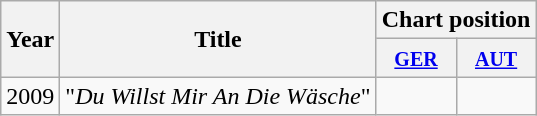<table class="wikitable">
<tr>
<th rowspan="2">Year</th>
<th rowspan="2">Title</th>
<th colspan="3">Chart position</th>
</tr>
<tr>
<th style="width:46px;"><small><a href='#'>GER</a></small></th>
<th style="width:46px;"><small><a href='#'>AUT</a></small></th>
</tr>
<tr>
<td>2009</td>
<td>"<em>Du Willst Mir An Die Wäsche</em>" </td>
<td></td>
<td></td>
</tr>
</table>
